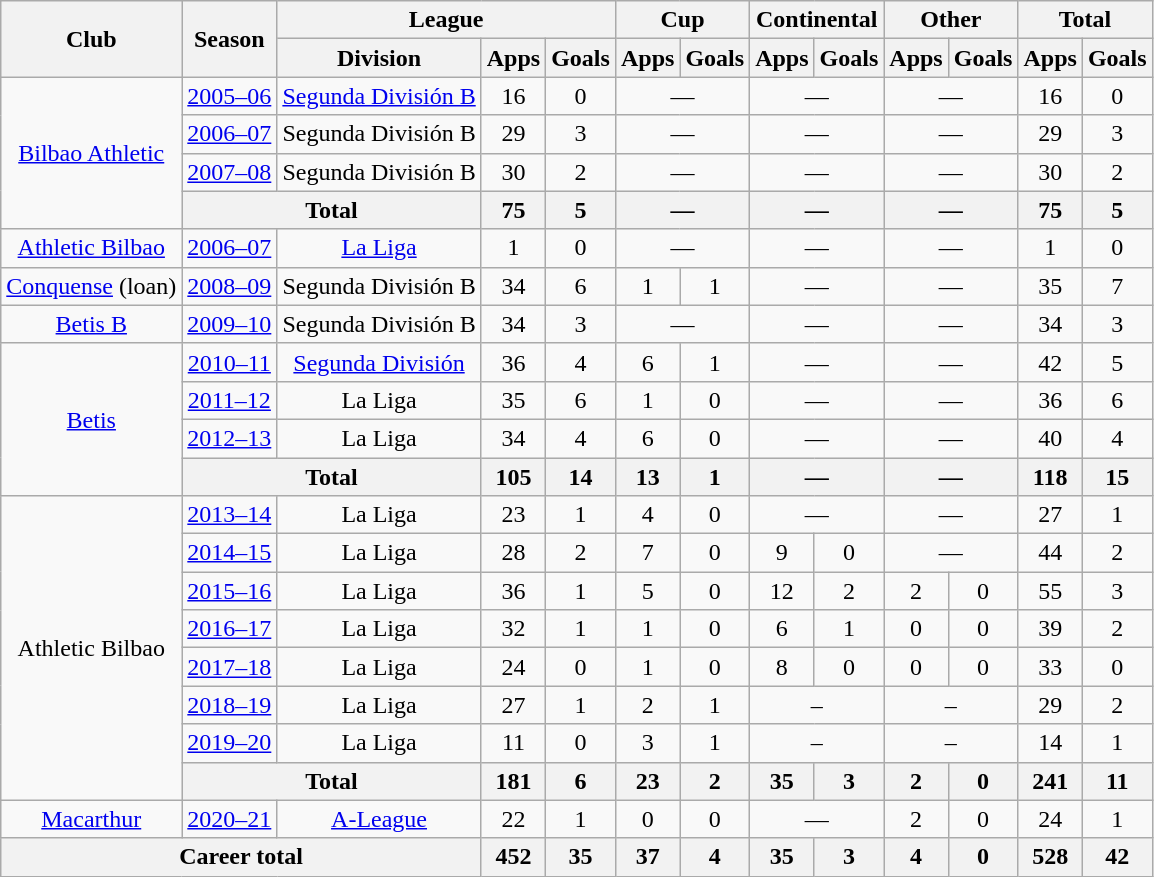<table class="wikitable" style="text-align:center">
<tr>
<th rowspan="2">Club</th>
<th rowspan="2">Season</th>
<th colspan="3">League</th>
<th colspan="2">Cup</th>
<th colspan="2">Continental</th>
<th colspan="2">Other</th>
<th colspan="2">Total</th>
</tr>
<tr>
<th>Division</th>
<th>Apps</th>
<th>Goals</th>
<th>Apps</th>
<th>Goals</th>
<th>Apps</th>
<th>Goals</th>
<th>Apps</th>
<th>Goals</th>
<th>Apps</th>
<th>Goals</th>
</tr>
<tr>
<td rowspan="4"><a href='#'>Bilbao Athletic</a></td>
<td><a href='#'>2005–06</a></td>
<td><a href='#'>Segunda División B</a></td>
<td>16</td>
<td>0</td>
<td colspan="2">—</td>
<td colspan="2">—</td>
<td colspan="2">—</td>
<td>16</td>
<td>0</td>
</tr>
<tr>
<td><a href='#'>2006–07</a></td>
<td>Segunda División B</td>
<td>29</td>
<td>3</td>
<td colspan="2">—</td>
<td colspan="2">—</td>
<td colspan="2">—</td>
<td>29</td>
<td>3</td>
</tr>
<tr>
<td><a href='#'>2007–08</a></td>
<td>Segunda División B</td>
<td>30</td>
<td>2</td>
<td colspan="2">—</td>
<td colspan="2">—</td>
<td colspan="2">—</td>
<td>30</td>
<td>2</td>
</tr>
<tr>
<th colspan="2">Total</th>
<th>75</th>
<th>5</th>
<th colspan="2">—</th>
<th colspan="2">—</th>
<th colspan="2">—</th>
<th>75</th>
<th>5</th>
</tr>
<tr>
<td><a href='#'>Athletic Bilbao</a></td>
<td><a href='#'>2006–07</a></td>
<td><a href='#'>La Liga</a></td>
<td>1</td>
<td>0</td>
<td colspan="2">—</td>
<td colspan="2">—</td>
<td colspan="2">—</td>
<td>1</td>
<td>0</td>
</tr>
<tr>
<td><a href='#'>Conquense</a> (loan)</td>
<td><a href='#'>2008–09</a></td>
<td>Segunda División B</td>
<td>34</td>
<td>6</td>
<td>1</td>
<td>1</td>
<td colspan="2">—</td>
<td colspan="2">—</td>
<td>35</td>
<td>7</td>
</tr>
<tr>
<td><a href='#'>Betis B</a></td>
<td><a href='#'>2009–10</a></td>
<td>Segunda División B</td>
<td>34</td>
<td>3</td>
<td colspan="2">—</td>
<td colspan="2">—</td>
<td colspan="2">—</td>
<td>34</td>
<td>3</td>
</tr>
<tr>
<td rowspan="4"><a href='#'>Betis</a></td>
<td><a href='#'>2010–11</a></td>
<td><a href='#'>Segunda División</a></td>
<td>36</td>
<td>4</td>
<td>6</td>
<td>1</td>
<td colspan="2">—</td>
<td colspan="2">—</td>
<td>42</td>
<td>5</td>
</tr>
<tr>
<td><a href='#'>2011–12</a></td>
<td>La Liga</td>
<td>35</td>
<td>6</td>
<td>1</td>
<td>0</td>
<td colspan="2">—</td>
<td colspan="2">—</td>
<td>36</td>
<td>6</td>
</tr>
<tr>
<td><a href='#'>2012–13</a></td>
<td>La Liga</td>
<td>34</td>
<td>4</td>
<td>6</td>
<td>0</td>
<td colspan="2">—</td>
<td colspan="2">—</td>
<td>40</td>
<td>4</td>
</tr>
<tr>
<th colspan="2">Total</th>
<th>105</th>
<th>14</th>
<th>13</th>
<th>1</th>
<th colspan="2">—</th>
<th colspan="2">—</th>
<th>118</th>
<th>15</th>
</tr>
<tr>
<td rowspan="8">Athletic Bilbao</td>
<td><a href='#'>2013–14</a></td>
<td>La Liga</td>
<td>23</td>
<td>1</td>
<td>4</td>
<td>0</td>
<td colspan="2">—</td>
<td colspan="2">—</td>
<td>27</td>
<td>1</td>
</tr>
<tr>
<td><a href='#'>2014–15</a></td>
<td>La Liga</td>
<td>28</td>
<td>2</td>
<td>7</td>
<td>0</td>
<td>9</td>
<td>0</td>
<td colspan="2">—</td>
<td>44</td>
<td>2</td>
</tr>
<tr>
<td><a href='#'>2015–16</a></td>
<td>La Liga</td>
<td>36</td>
<td>1</td>
<td>5</td>
<td>0</td>
<td>12</td>
<td>2</td>
<td>2</td>
<td>0</td>
<td>55</td>
<td>3</td>
</tr>
<tr>
<td><a href='#'>2016–17</a></td>
<td>La Liga</td>
<td>32</td>
<td>1</td>
<td>1</td>
<td>0</td>
<td>6</td>
<td>1</td>
<td>0</td>
<td>0</td>
<td>39</td>
<td>2</td>
</tr>
<tr>
<td><a href='#'>2017–18</a></td>
<td>La Liga</td>
<td>24</td>
<td>0</td>
<td>1</td>
<td>0</td>
<td>8</td>
<td>0</td>
<td>0</td>
<td>0</td>
<td>33</td>
<td>0</td>
</tr>
<tr>
<td><a href='#'>2018–19</a></td>
<td>La Liga</td>
<td>27</td>
<td>1</td>
<td>2</td>
<td>1</td>
<td colspan="2">–</td>
<td colspan="2">–</td>
<td>29</td>
<td>2</td>
</tr>
<tr>
<td><a href='#'>2019–20</a></td>
<td>La Liga</td>
<td>11</td>
<td>0</td>
<td>3</td>
<td>1</td>
<td colspan="2">–</td>
<td colspan="2">–</td>
<td>14</td>
<td>1</td>
</tr>
<tr>
<th colspan="2">Total</th>
<th>181</th>
<th>6</th>
<th>23</th>
<th>2</th>
<th>35</th>
<th>3</th>
<th>2</th>
<th>0</th>
<th>241</th>
<th>11</th>
</tr>
<tr>
<td><a href='#'>Macarthur</a></td>
<td><a href='#'>2020–21</a></td>
<td><a href='#'>A-League</a></td>
<td>22</td>
<td>1</td>
<td>0</td>
<td>0</td>
<td colspan="2">—</td>
<td>2</td>
<td>0</td>
<td>24</td>
<td>1</td>
</tr>
<tr>
<th colspan="3">Career total</th>
<th>452</th>
<th>35</th>
<th>37</th>
<th>4</th>
<th>35</th>
<th>3</th>
<th>4</th>
<th>0</th>
<th>528</th>
<th>42</th>
</tr>
</table>
